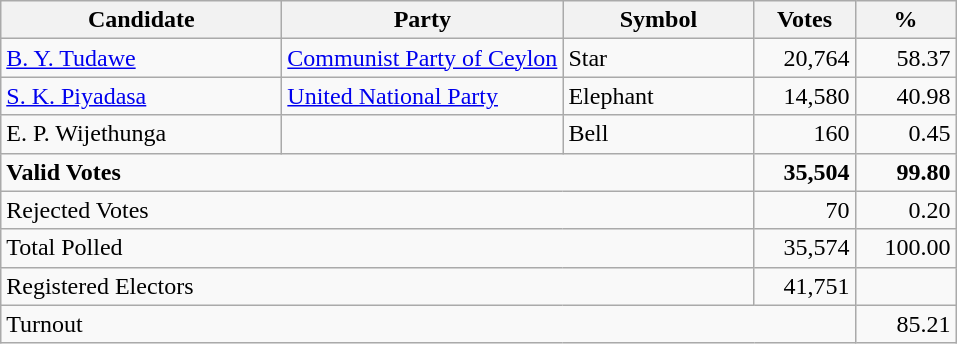<table class="wikitable" border="1" style="text-align:right;">
<tr>
<th align=left width="180">Candidate</th>
<th align=left width="180">Party</th>
<th align=left width="120">Symbol</th>
<th align=left width="60">Votes</th>
<th align=left width="60">%</th>
</tr>
<tr>
<td align=left><a href='#'>B. Y. Tudawe</a></td>
<td align=left><a href='#'>Communist Party of Ceylon</a></td>
<td align=left>Star</td>
<td align=right>20,764</td>
<td align=right>58.37</td>
</tr>
<tr>
<td align=left><a href='#'>S. K. Piyadasa</a></td>
<td align=left><a href='#'>United National Party</a></td>
<td align=left>Elephant</td>
<td align=right>14,580</td>
<td align=right>40.98</td>
</tr>
<tr>
<td align=left>E. P. Wijethunga</td>
<td></td>
<td align=left>Bell</td>
<td align=right>160</td>
<td align=right>0.45</td>
</tr>
<tr>
<td align=left colspan=3><strong>Valid Votes</strong></td>
<td align=right><strong>35,504</strong></td>
<td align=right><strong>99.80</strong></td>
</tr>
<tr>
<td align=left colspan=3>Rejected Votes</td>
<td align=right>70</td>
<td align=right>0.20</td>
</tr>
<tr>
<td align=left colspan=3>Total Polled</td>
<td align=right>35,574</td>
<td align=right>100.00</td>
</tr>
<tr>
<td align=left colspan=3>Registered Electors</td>
<td align=right>41,751</td>
<td></td>
</tr>
<tr>
<td align=left colspan=4>Turnout</td>
<td align=right>85.21</td>
</tr>
</table>
